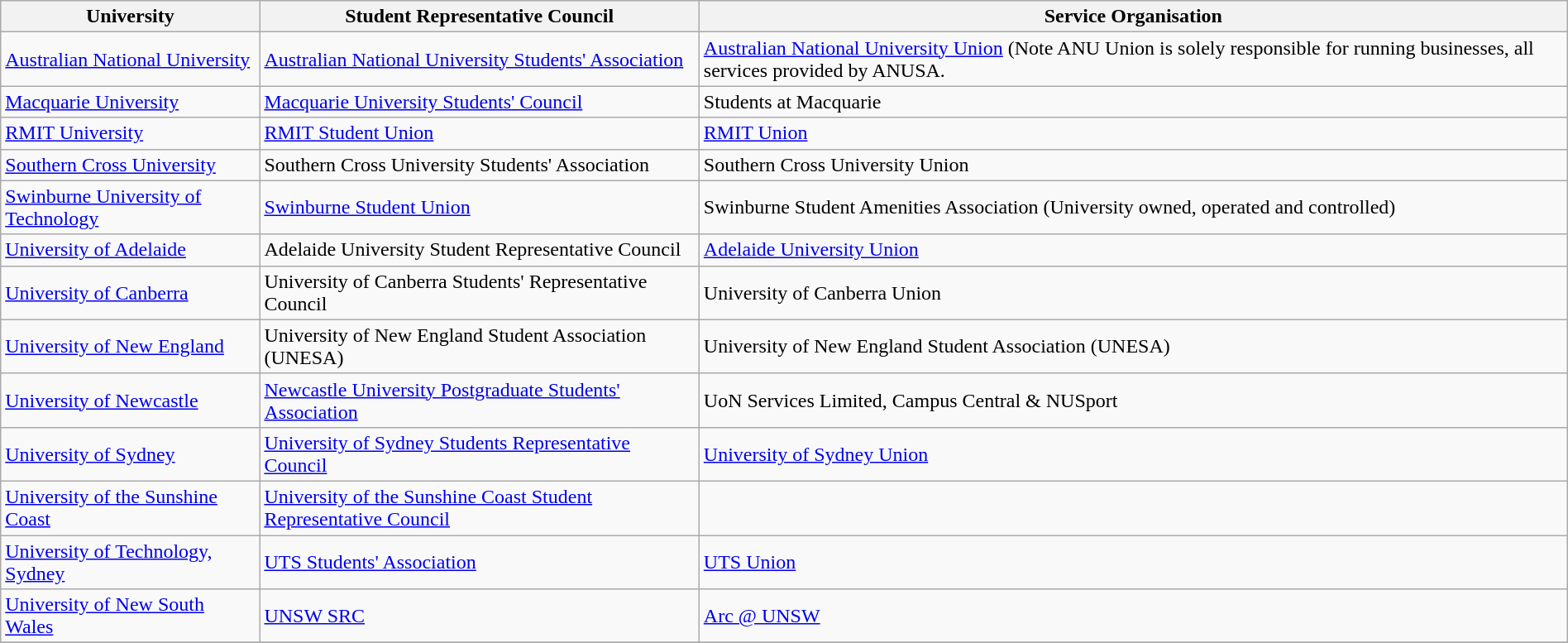<table class="wikitable"  width="100%" "margin: auto;">
<tr>
<th>University</th>
<th>Student Representative Council</th>
<th>Service Organisation</th>
</tr>
<tr>
<td><a href='#'>Australian National University</a></td>
<td><a href='#'>Australian National University Students' Association</a></td>
<td><a href='#'>Australian National University Union</a> (Note ANU Union is solely responsible for running businesses, all services provided by ANUSA.</td>
</tr>
<tr>
<td><a href='#'>Macquarie University</a></td>
<td><a href='#'>Macquarie University Students' Council</a></td>
<td>Students at Macquarie</td>
</tr>
<tr>
<td><a href='#'>RMIT University</a></td>
<td><a href='#'>RMIT Student Union</a></td>
<td><a href='#'>RMIT Union</a></td>
</tr>
<tr>
<td><a href='#'>Southern Cross University</a></td>
<td>Southern Cross University Students' Association</td>
<td>Southern Cross University Union</td>
</tr>
<tr>
<td><a href='#'>Swinburne University of Technology</a></td>
<td><a href='#'>Swinburne Student Union</a></td>
<td>Swinburne Student Amenities Association (University owned, operated and controlled)</td>
</tr>
<tr>
<td><a href='#'>University of Adelaide</a></td>
<td>Adelaide University Student Representative Council</td>
<td><a href='#'>Adelaide University Union</a></td>
</tr>
<tr>
<td><a href='#'>University of Canberra</a></td>
<td>University of Canberra Students' Representative Council</td>
<td>University of Canberra Union</td>
</tr>
<tr>
<td><a href='#'>University of New England</a></td>
<td>University of New England Student Association (UNESA)</td>
<td>University of New England Student Association (UNESA)</td>
</tr>
<tr>
<td><a href='#'>University of Newcastle</a></td>
<td><a href='#'>Newcastle University Postgraduate Students' Association</a></td>
<td>UoN Services Limited, Campus Central & NUSport</td>
</tr>
<tr>
<td><a href='#'>University of Sydney</a></td>
<td><a href='#'>University of Sydney Students Representative Council</a></td>
<td><a href='#'>University of Sydney Union</a></td>
</tr>
<tr>
<td><a href='#'>University of the Sunshine Coast</a></td>
<td><a href='#'>University of the Sunshine Coast Student Representative Council</a></td>
</tr>
<tr>
<td><a href='#'>University of Technology, Sydney</a></td>
<td><a href='#'>UTS Students' Association</a></td>
<td><a href='#'>UTS Union</a></td>
</tr>
<tr>
<td><a href='#'>University of New South Wales</a></td>
<td><a href='#'>UNSW SRC</a></td>
<td><a href='#'>Arc @ UNSW</a></td>
</tr>
<tr>
</tr>
</table>
